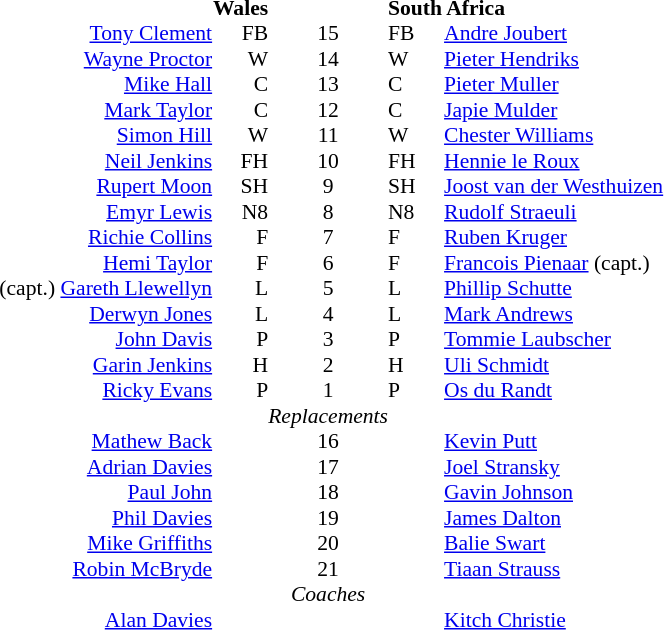<table width="100%" style="font-size: 90%; " cellspacing="0" cellpadding="0" align=center>
<tr>
<td width=41%; text-align=right></td>
<td width=3%; text-align:right></td>
<td width=4%; text-align:center></td>
<td width=3%; text-align:left></td>
<td width=49%; text-align:left></td>
</tr>
<tr>
<td colspan=2; align=right><strong>Wales</strong></td>
<td></td>
<td colspan=2;><strong>South Africa</strong></td>
</tr>
<tr>
<td align=right><a href='#'>Tony Clement</a></td>
<td align=right>FB</td>
<td align=center>15</td>
<td>FB</td>
<td><a href='#'>Andre Joubert</a></td>
</tr>
<tr>
<td align=right><a href='#'>Wayne Proctor</a></td>
<td align=right>W</td>
<td align=center>14</td>
<td>W</td>
<td><a href='#'>Pieter Hendriks</a></td>
</tr>
<tr>
<td align=right><a href='#'>Mike Hall</a></td>
<td align=right>C</td>
<td align=center>13</td>
<td>C</td>
<td><a href='#'>Pieter Muller</a></td>
</tr>
<tr>
<td align=right><a href='#'>Mark Taylor</a></td>
<td align=right>C</td>
<td align=center>12</td>
<td>C</td>
<td><a href='#'>Japie Mulder</a></td>
</tr>
<tr>
<td align=right><a href='#'>Simon Hill</a></td>
<td align=right>W</td>
<td align=center>11</td>
<td>W</td>
<td><a href='#'>Chester Williams</a></td>
</tr>
<tr>
<td align=right><a href='#'>Neil Jenkins</a></td>
<td align=right>FH</td>
<td align=center>10</td>
<td>FH</td>
<td><a href='#'>Hennie le Roux</a></td>
</tr>
<tr>
<td align=right><a href='#'>Rupert Moon</a></td>
<td align=right>SH</td>
<td align=center>9</td>
<td>SH</td>
<td><a href='#'>Joost van der Westhuizen</a></td>
</tr>
<tr>
<td align=right><a href='#'>Emyr Lewis</a></td>
<td align=right>N8</td>
<td align=center>8</td>
<td>N8</td>
<td><a href='#'>Rudolf Straeuli</a></td>
</tr>
<tr>
<td align=right><a href='#'>Richie Collins</a></td>
<td align=right>F</td>
<td align=center>7</td>
<td>F</td>
<td><a href='#'>Ruben Kruger</a></td>
</tr>
<tr>
<td align=right><a href='#'>Hemi Taylor</a></td>
<td align=right>F</td>
<td align=center>6</td>
<td>F</td>
<td><a href='#'>Francois Pienaar</a> (capt.)</td>
</tr>
<tr>
<td align=right>(capt.) <a href='#'>Gareth Llewellyn</a></td>
<td align=right>L</td>
<td align=center>5</td>
<td>L</td>
<td><a href='#'>Phillip Schutte</a></td>
</tr>
<tr>
<td align=right><a href='#'>Derwyn Jones</a></td>
<td align=right>L</td>
<td align=center>4</td>
<td>L</td>
<td><a href='#'>Mark Andrews</a></td>
</tr>
<tr>
<td align=right><a href='#'>John Davis</a></td>
<td align=right>P</td>
<td align=center>3</td>
<td>P</td>
<td><a href='#'>Tommie Laubscher</a></td>
</tr>
<tr>
<td align=right> <a href='#'>Garin Jenkins</a></td>
<td align=right>H</td>
<td align=center>2</td>
<td>H</td>
<td><a href='#'>Uli Schmidt</a></td>
</tr>
<tr>
<td align=right><a href='#'>Ricky Evans</a></td>
<td align=right>P</td>
<td align=center>1</td>
<td>P</td>
<td><a href='#'>Os du Randt</a></td>
</tr>
<tr>
<td></td>
<td></td>
<td align=center><em>Replacements</em></td>
<td></td>
<td></td>
</tr>
<tr>
<td align=right><a href='#'>Mathew Back</a></td>
<td align=right></td>
<td align=center>16</td>
<td></td>
<td><a href='#'>Kevin Putt</a></td>
</tr>
<tr>
<td align=right><a href='#'>Adrian Davies</a></td>
<td align=right></td>
<td align=center>17</td>
<td></td>
<td><a href='#'>Joel Stransky</a></td>
</tr>
<tr>
<td align=right><a href='#'>Paul John</a></td>
<td align=right></td>
<td align=center>18</td>
<td></td>
<td><a href='#'>Gavin Johnson</a></td>
</tr>
<tr>
<td align=right><a href='#'>Phil Davies</a></td>
<td align=right></td>
<td align=center>19</td>
<td></td>
<td><a href='#'>James Dalton</a></td>
</tr>
<tr>
<td align=right><a href='#'>Mike Griffiths</a></td>
<td align=right></td>
<td align=center>20</td>
<td></td>
<td><a href='#'>Balie Swart</a></td>
</tr>
<tr>
<td align=right> <a href='#'>Robin McBryde</a></td>
<td align=right></td>
<td align=center>21</td>
<td></td>
<td><a href='#'>Tiaan Strauss</a></td>
</tr>
<tr>
<td></td>
<td></td>
<td align=center><em>Coaches</em></td>
<td></td>
<td></td>
</tr>
<tr>
<td align=right><a href='#'>Alan Davies</a></td>
<td></td>
<td></td>
<td></td>
<td><a href='#'>Kitch Christie</a></td>
</tr>
</table>
